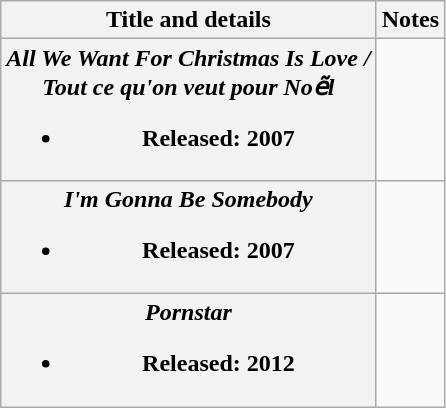<table class="wikitable plainrowheaders" style="text-align:center;">
<tr>
<th scope="col">Title and details</th>
<th scope="col">Notes</th>
</tr>
<tr>
<th scope="row"><em>All We Want For Christmas Is Love / <br>Tout ce qu'on veut pour Noẽl</em><br><ul><li>Released: 2007</li></ul></th>
<td><br></td>
</tr>
<tr>
<th scope="row"><em>I'm Gonna Be Somebody</em><br><ul><li>Released: 2007</li></ul></th>
<td><br></td>
</tr>
<tr>
<th scope="row"><em>Pornstar</em><br><ul><li>Released: 2012</li></ul></th>
<td><br></td>
</tr>
</table>
